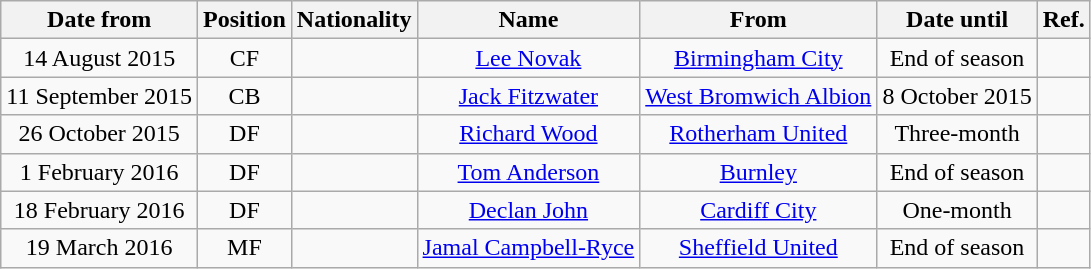<table class="wikitable" style="text-align:center;">
<tr>
<th>Date from</th>
<th>Position</th>
<th>Nationality</th>
<th>Name</th>
<th>From</th>
<th>Date until</th>
<th>Ref.</th>
</tr>
<tr>
<td>14 August 2015</td>
<td>CF</td>
<td></td>
<td><a href='#'>Lee Novak</a></td>
<td><a href='#'>Birmingham City</a></td>
<td>End of season</td>
<td></td>
</tr>
<tr>
<td>11 September 2015</td>
<td>CB</td>
<td></td>
<td><a href='#'>Jack Fitzwater</a></td>
<td><a href='#'>West Bromwich Albion</a></td>
<td>8 October 2015</td>
<td></td>
</tr>
<tr>
<td>26 October 2015</td>
<td>DF</td>
<td></td>
<td><a href='#'>Richard Wood</a></td>
<td><a href='#'>Rotherham United</a></td>
<td>Three-month</td>
<td></td>
</tr>
<tr>
<td>1 February 2016</td>
<td>DF</td>
<td></td>
<td><a href='#'>Tom Anderson</a></td>
<td><a href='#'>Burnley</a></td>
<td>End of season</td>
<td></td>
</tr>
<tr>
<td>18 February 2016</td>
<td>DF</td>
<td></td>
<td><a href='#'>Declan John</a></td>
<td><a href='#'>Cardiff City</a></td>
<td>One-month</td>
<td></td>
</tr>
<tr>
<td>19 March 2016</td>
<td>MF</td>
<td></td>
<td><a href='#'>Jamal Campbell-Ryce</a></td>
<td><a href='#'>Sheffield United</a></td>
<td>End of season</td>
<td></td>
</tr>
</table>
